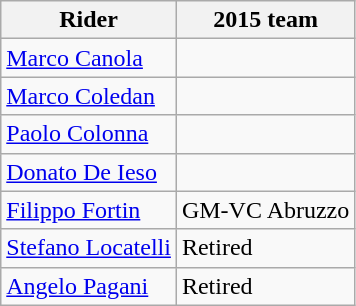<table class="wikitable">
<tr>
<th>Rider</th>
<th>2015 team</th>
</tr>
<tr>
<td><a href='#'>Marco Canola</a></td>
<td></td>
</tr>
<tr>
<td><a href='#'>Marco Coledan</a></td>
<td></td>
</tr>
<tr>
<td><a href='#'>Paolo Colonna</a></td>
<td></td>
</tr>
<tr>
<td><a href='#'>Donato De Ieso</a></td>
<td></td>
</tr>
<tr>
<td><a href='#'>Filippo Fortin</a></td>
<td>GM-VC Abruzzo</td>
</tr>
<tr>
<td><a href='#'>Stefano Locatelli</a></td>
<td>Retired</td>
</tr>
<tr>
<td><a href='#'>Angelo Pagani</a></td>
<td>Retired</td>
</tr>
</table>
